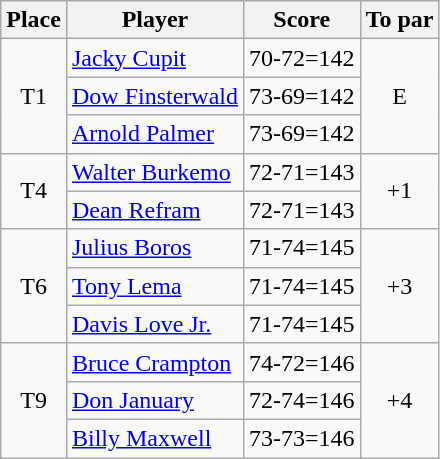<table class=wikitable>
<tr>
<th>Place</th>
<th>Player</th>
<th>Score</th>
<th>To par</th>
</tr>
<tr>
<td align=center rowspan=3>T1</td>
<td> <a href='#'>Jacky Cupit</a></td>
<td align=center>70-72=142</td>
<td rowspan=3 align=center>E</td>
</tr>
<tr>
<td> <a href='#'>Dow Finsterwald</a></td>
<td align=center>73-69=142</td>
</tr>
<tr>
<td> <a href='#'>Arnold Palmer</a></td>
<td align=center>73-69=142</td>
</tr>
<tr>
<td align=center rowspan=2>T4</td>
<td> <a href='#'>Walter Burkemo</a></td>
<td align=center>72-71=143</td>
<td rowspan=2 align=center>+1</td>
</tr>
<tr>
<td> <a href='#'>Dean Refram</a></td>
<td align=center>72-71=143</td>
</tr>
<tr>
<td align=center rowspan=3>T6</td>
<td> <a href='#'>Julius Boros</a></td>
<td align=center>71-74=145</td>
<td rowspan=3 align=center>+3</td>
</tr>
<tr>
<td> <a href='#'>Tony Lema</a></td>
<td align=center>71-74=145</td>
</tr>
<tr>
<td> <a href='#'>Davis Love Jr.</a></td>
<td align=center>71-74=145</td>
</tr>
<tr>
<td align=center rowspan=3>T9</td>
<td> <a href='#'>Bruce Crampton</a></td>
<td align=center>74-72=146</td>
<td rowspan=3 align=center>+4</td>
</tr>
<tr>
<td> <a href='#'>Don January</a></td>
<td align=center>72-74=146</td>
</tr>
<tr>
<td> <a href='#'>Billy Maxwell</a></td>
<td align=center>73-73=146</td>
</tr>
</table>
